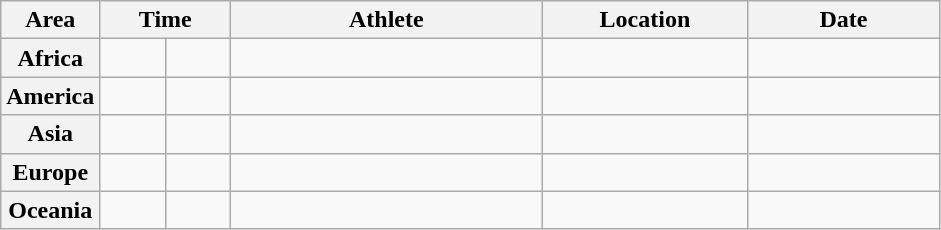<table class="wikitable">
<tr>
<th width="45">Area</th>
<th width="80" colspan="2">Time</th>
<th width="200">Athlete</th>
<th width="130">Location</th>
<th width="120">Date</th>
</tr>
<tr>
<th>Africa</th>
<td align="center"></td>
<td align="center"></td>
<td></td>
<td></td>
<td align="right"></td>
</tr>
<tr>
<th>America</th>
<td align="center"></td>
<td align="center"></td>
<td></td>
<td></td>
<td align="right"></td>
</tr>
<tr>
<th>Asia</th>
<td align="center"></td>
<td align="center"></td>
<td></td>
<td></td>
<td align="right"></td>
</tr>
<tr>
<th>Europe</th>
<td align="center"></td>
<td align="center"></td>
<td></td>
<td></td>
<td align="right"></td>
</tr>
<tr>
<th>Oceania</th>
<td align="center"></td>
<td align="center"></td>
<td></td>
<td></td>
<td align="right"></td>
</tr>
</table>
